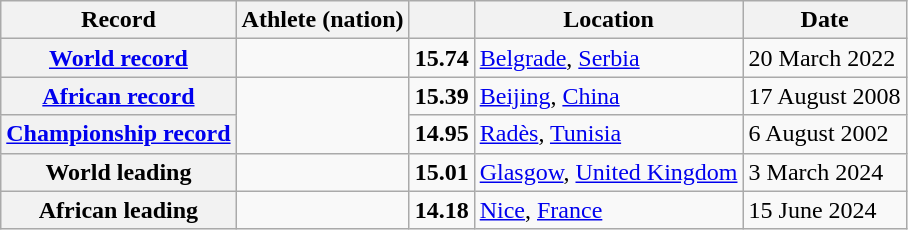<table class="wikitable">
<tr>
<th scope="col">Record</th>
<th scope="col">Athlete (nation)</th>
<th scope="col"></th>
<th scope="col">Location</th>
<th scope="col">Date</th>
</tr>
<tr>
<th scope="row"><a href='#'>World record</a></th>
<td></td>
<td align="center"><strong>15.74</strong></td>
<td><a href='#'>Belgrade</a>, <a href='#'>Serbia</a></td>
<td>20 March 2022</td>
</tr>
<tr>
<th scope="row"><a href='#'>African record</a></th>
<td rowspan="2"></td>
<td align="center"><strong>15.39</strong></td>
<td><a href='#'>Beijing</a>, <a href='#'>China</a></td>
<td>17 August 2008</td>
</tr>
<tr>
<th><a href='#'>Championship record</a></th>
<td align="center"><strong>14.95</strong></td>
<td><a href='#'>Radès</a>, <a href='#'>Tunisia</a></td>
<td>6 August 2002</td>
</tr>
<tr>
<th scope="row">World leading</th>
<td></td>
<td align="center"><strong>15.01</strong></td>
<td><a href='#'>Glasgow</a>, <a href='#'>United Kingdom</a></td>
<td>3 March 2024</td>
</tr>
<tr>
<th scope="row">African leading</th>
<td></td>
<td align="center"><strong>14.18</strong></td>
<td><a href='#'>Nice</a>, <a href='#'>France</a></td>
<td>15 June 2024</td>
</tr>
</table>
